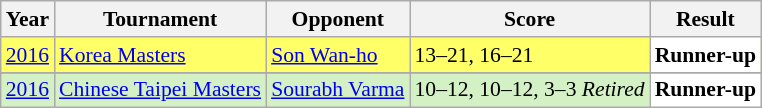<table class="sortable wikitable" style="font-size: 90%;">
<tr>
<th>Year</th>
<th>Tournament</th>
<th>Opponent</th>
<th>Score</th>
<th>Result</th>
</tr>
<tr style="background:#FFFF67">
<td align="center"><a href='#'>2016</a></td>
<td align="left"><a href='#'>Korea Masters</a></td>
<td align="left"> <a href='#'>Son Wan-ho</a></td>
<td align="left">13–21, 16–21</td>
<td style="text-align:left; background:white"> <strong>Runner-up</strong></td>
</tr>
<tr>
</tr>
<tr style="background:#D4F1C5">
<td align="center"><a href='#'>2016</a></td>
<td align="left"><a href='#'>Chinese Taipei Masters</a></td>
<td align="left"> <a href='#'>Sourabh Varma</a></td>
<td align="left">10–12, 10–12, 3–3 <em>Retired</em></td>
<td style="text-align:left; background:white"> <strong>Runner-up</strong></td>
</tr>
</table>
